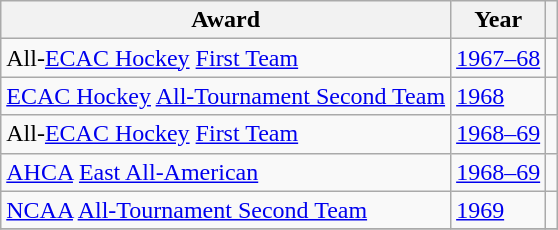<table class="wikitable">
<tr>
<th>Award</th>
<th>Year</th>
<th></th>
</tr>
<tr>
<td>All-<a href='#'>ECAC Hockey</a> <a href='#'>First Team</a></td>
<td><a href='#'>1967–68</a></td>
<td></td>
</tr>
<tr>
<td><a href='#'>ECAC Hockey</a> <a href='#'>All-Tournament Second Team</a></td>
<td><a href='#'>1968</a></td>
<td></td>
</tr>
<tr>
<td>All-<a href='#'>ECAC Hockey</a> <a href='#'>First Team</a></td>
<td><a href='#'>1968–69</a></td>
<td></td>
</tr>
<tr>
<td><a href='#'>AHCA</a> <a href='#'>East All-American</a></td>
<td><a href='#'>1968–69</a></td>
<td></td>
</tr>
<tr>
<td><a href='#'>NCAA</a> <a href='#'>All-Tournament Second Team</a></td>
<td><a href='#'>1969</a></td>
<td></td>
</tr>
<tr>
</tr>
</table>
